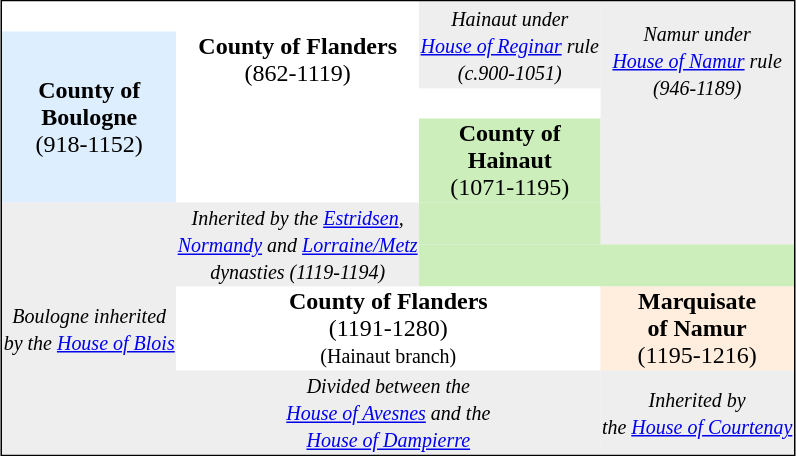<table align="center" style="border-spacing: 0px; border: 1px solid black; text-align: center;">
<tr>
<td colspan=2 style="background: #fff;">      </td>
<td colspan=1 rowspan="2" style="background: #eee;"><small><em>Hainaut under<br><a href='#'>House of Reginar</a> rule<br>(c.900-1051)</em></small></td>
<td colspan=1 rowspan="4" style="background: #eee;"><small><em>Namur under<br><a href='#'>House of Namur</a> rule<br>(946-1189)</em></small></td>
</tr>
<tr>
<td colspan=1 rowspan="4" style="background: #def;"><strong>County of<br>Boulogne</strong><br>(918-1152)</td>
<td colspan=1 style="background: #fff;"><strong>County of Flanders</strong><br>(862-1119)</td>
</tr>
<tr>
<td colspan=2 style="background: #fff;">      </td>
</tr>
<tr>
<td colspan=1 rowspan="2" style="background: #fff;">      </td>
<td colspan=1 rowspan="2" style="background: #ceb;"><strong>County of<br>Hainaut</strong><br>(1071-1195)</td>
</tr>
<tr>
<td colspan=1 rowspan="2" style="background: #eee;">      </td>
</tr>
<tr>
<td colspan=1 rowspan="5" style="background: #eee;"><small><em>Boulogne inherited<br>by the <a href='#'>House of Blois</a></em></small></td>
<td colspan=1 rowspan="2" style="background: #eee;"><small><em>Inherited by the <a href='#'>Estridsen</a>,<br><a href='#'>Normandy</a> and <a href='#'>Lorraine/Metz</a><br>dynasties (1119-1194)</em></small></td>
<td colspan=1 style="background: #ceb;">      </td>
</tr>
<tr>
<td colspan=2 style="background: #ceb;">      </td>
</tr>
<tr>
<td colspan=2 rowspan="2" style="background: #fff;"><strong>County of Flanders</strong><br>(1191-1280)<br><small>(Hainaut branch)</small></td>
<td colspan=1 style="background: #fedf;"><strong>Marquisate<br>of Namur</strong><br>(1195-1216)</td>
</tr>
<tr>
<td colspan=1 rowspan="2" style="background: #eee;"><small><em>Inherited by<br>the <a href='#'>House of Courtenay</a></em></small></td>
</tr>
<tr>
<td colspan=2 style="background: #eee;"><small><em>Divided between the<br> <a href='#'>House of Avesnes</a> and the<br><a href='#'>House of Dampierre</a></em></small></td>
</tr>
</table>
